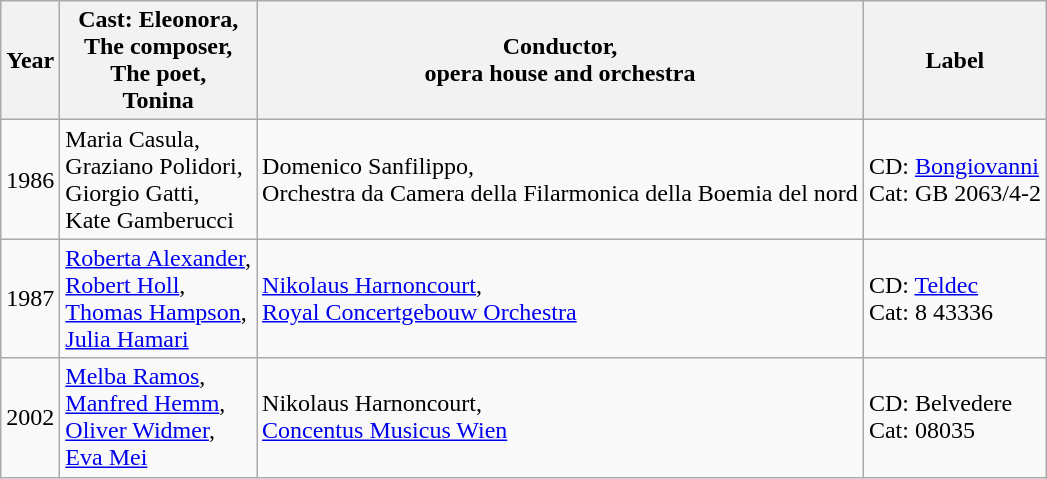<table class="wikitable">
<tr>
<th>Year</th>
<th>Cast: Eleonora,<br>The composer,<br>The poet,<br>Tonina</th>
<th>Conductor,<br>opera house and orchestra</th>
<th>Label</th>
</tr>
<tr>
<td>1986</td>
<td>Maria Casula,<br>Graziano Polidori,<br>Giorgio Gatti,<br>Kate Gamberucci</td>
<td>Domenico Sanfilippo,<br>Orchestra da Camera della Filarmonica della Boemia del nord</td>
<td>CD: <a href='#'>Bongiovanni</a><br>Cat: GB 2063/4-2</td>
</tr>
<tr>
<td>1987</td>
<td><a href='#'>Roberta Alexander</a>,<br><a href='#'>Robert Holl</a>,<br><a href='#'>Thomas Hampson</a>,<br><a href='#'>Julia Hamari</a><br></td>
<td><a href='#'>Nikolaus Harnoncourt</a>,<br><a href='#'>Royal Concertgebouw Orchestra</a></td>
<td>CD: <a href='#'>Teldec</a><br>Cat: 8 43336</td>
</tr>
<tr>
<td>2002</td>
<td><a href='#'>Melba Ramos</a>,<br><a href='#'>Manfred Hemm</a>,<br><a href='#'>Oliver Widmer</a>,<br><a href='#'>Eva Mei</a><br></td>
<td>Nikolaus Harnoncourt,<br><a href='#'>Concentus Musicus Wien</a></td>
<td>CD: Belvedere<br>Cat: 08035</td>
</tr>
</table>
